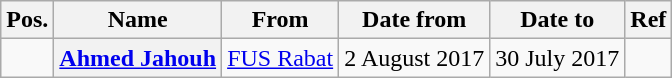<table class="wikitable">
<tr>
<th>Pos.</th>
<th>Name</th>
<th>From</th>
<th>Date from</th>
<th>Date to</th>
<th>Ref</th>
</tr>
<tr>
<td></td>
<th scope="row"> <a href='#'>Ahmed Jahouh</a></th>
<td> <a href='#'>FUS Rabat</a></td>
<td>2 August 2017</td>
<td>30 July 2017</td>
<td></td>
</tr>
</table>
